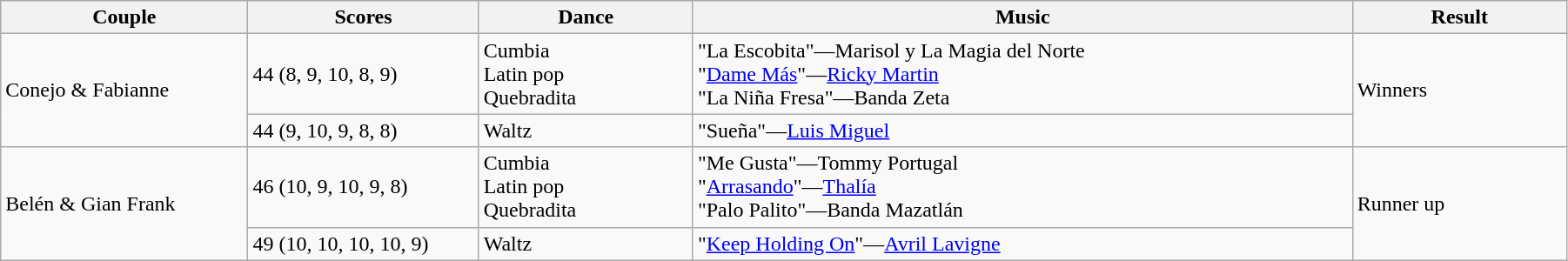<table class="wikitable sortable" style="width:95%; white-space:nowrap;">
<tr>
<th style="width:15%;">Couple</th>
<th style="width:14%;">Scores</th>
<th style="width:13%;">Dance</th>
<th style="width:40%;">Music</th>
<th style="width:13%;">Result</th>
</tr>
<tr>
<td rowspan=2>Conejo & Fabianne</td>
<td>44 (8, 9, 10, 8, 9)</td>
<td>Cumbia<br>Latin pop<br>Quebradita</td>
<td>"La Escobita"—Marisol y La Magia del Norte<br>"<a href='#'>Dame Más</a>"—<a href='#'>Ricky Martin</a><br>"La Niña Fresa"—Banda Zeta</td>
<td rowspan=2>Winners</td>
</tr>
<tr>
<td>44 (9, 10, 9, 8, 8)</td>
<td>Waltz</td>
<td>"Sueña"—<a href='#'>Luis Miguel</a></td>
</tr>
<tr>
<td rowspan=2>Belén & Gian Frank</td>
<td>46 (10, 9, 10, 9, 8)</td>
<td>Cumbia<br>Latin pop<br>Quebradita</td>
<td>"Me Gusta"—Tommy Portugal<br>"<a href='#'>Arrasando</a>"—<a href='#'>Thalía</a><br>"Palo Palito"—Banda Mazatlán</td>
<td rowspan=2>Runner up</td>
</tr>
<tr>
<td>49 (10, 10, 10, 10, 9)</td>
<td>Waltz</td>
<td>"<a href='#'>Keep Holding On</a>"—<a href='#'>Avril Lavigne</a></td>
</tr>
</table>
